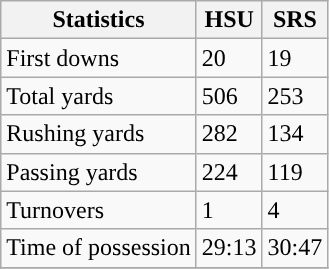<table class="wikitable" style="float: left;">
<tr>
<th>Statistics</th>
<th>HSU</th>
<th>SRS</th>
</tr>
<tr>
<td>First downs</td>
<td>20</td>
<td>19</td>
</tr>
<tr>
<td>Total yards</td>
<td>506</td>
<td>253</td>
</tr>
<tr>
<td>Rushing yards</td>
<td>282</td>
<td>134</td>
</tr>
<tr>
<td>Passing yards</td>
<td>224</td>
<td>119</td>
</tr>
<tr>
<td>Turnovers</td>
<td>1</td>
<td>4</td>
</tr>
<tr>
<td>Time of possession</td>
<td>29:13</td>
<td>30:47</td>
</tr>
<tr>
</tr>
</table>
